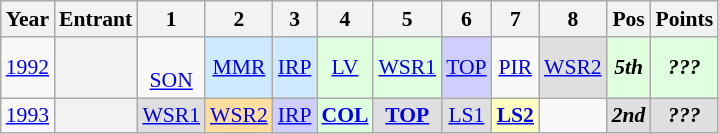<table class="wikitable" style="text-align:center; font-size:90%">
<tr>
<th>Year</th>
<th>Entrant</th>
<th>1</th>
<th>2</th>
<th>3</th>
<th>4</th>
<th>5</th>
<th>6</th>
<th>7</th>
<th>8</th>
<th>Pos</th>
<th>Points</th>
</tr>
<tr>
<td><a href='#'>1992</a></td>
<th></th>
<td><br> <a href='#'>SON</a></td>
<td style="background-color:#CFEAFF"><a href='#'>MMR</a><br></td>
<td style="background-color:#CFEAFF"><a href='#'>IRP</a><br></td>
<td style="background-color:#DFFFDF"><a href='#'>LV</a><br></td>
<td style="background-color:#DFFFDF"><a href='#'>WSR1</a><br></td>
<td style="background-color:#CFCFFF"><a href='#'>TOP</a><br></td>
<td><a href='#'>PIR</a></td>
<td style="background-color:#DFDFDF"><a href='#'>WSR2</a><br></td>
<td style="background-color:#DFFFDF"><strong><em>5th</em></strong></td>
<td style="background-color:#DFFFDF"><strong><em>???</em></strong></td>
</tr>
<tr>
<td><a href='#'>1993</a></td>
<th></th>
<td style="background-color:#DFDFDF"><a href='#'>WSR1</a><br></td>
<td style="background-color:#FFDF9F"><a href='#'>WSR2</a><br></td>
<td style="background-color:#CFCFFF"><a href='#'>IRP</a><br></td>
<td style="background-color:#DFFFDF"><strong><a href='#'>COL</a></strong><br></td>
<td style="background-color:#DFDFDF"><strong><a href='#'>TOP</a></strong><br></td>
<td style="background-color:#DFDFDF"><a href='#'>LS1</a><br></td>
<td style="background-color:#FFFFBF"><strong><a href='#'>LS2</a></strong><br></td>
<td></td>
<td style="background-color:#DFDFDF"><strong><em>2nd</em></strong></td>
<td style="background-color:#DFDFDF"><strong><em>???</em></strong></td>
</tr>
</table>
